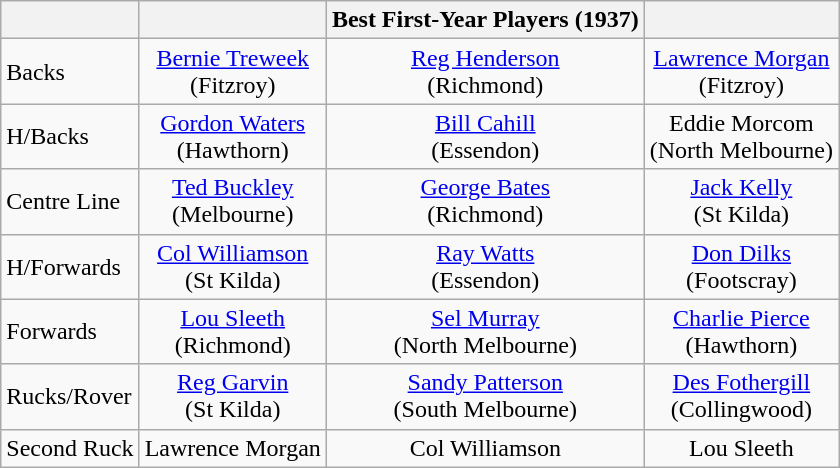<table class="wikitable">
<tr>
<th></th>
<th></th>
<th>Best First-Year Players (1937)</th>
<th></th>
</tr>
<tr>
<td>Backs</td>
<td align=center><a href='#'>Bernie Treweek</a><br>(Fitzroy)</td>
<td align=center><a href='#'>Reg Henderson</a><br>(Richmond)</td>
<td align=center><a href='#'>Lawrence Morgan</a><br>(Fitzroy)</td>
</tr>
<tr>
<td>H/Backs</td>
<td align=center><a href='#'>Gordon Waters</a><br>(Hawthorn)</td>
<td align=center><a href='#'>Bill Cahill</a><br>(Essendon)</td>
<td align=center>Eddie Morcom<br>(North Melbourne)</td>
</tr>
<tr>
<td>Centre Line</td>
<td align=center><a href='#'>Ted Buckley</a><br>(Melbourne)</td>
<td align=center><a href='#'>George Bates</a><br>(Richmond)</td>
<td align=center><a href='#'>Jack Kelly</a><br>(St Kilda)</td>
</tr>
<tr>
<td>H/Forwards</td>
<td align=center><a href='#'>Col Williamson</a><br>(St Kilda)</td>
<td align=center><a href='#'>Ray Watts</a><br>(Essendon)</td>
<td align=center><a href='#'>Don Dilks</a><br>(Footscray)</td>
</tr>
<tr>
<td>Forwards</td>
<td align=center><a href='#'>Lou Sleeth</a><br>(Richmond)</td>
<td align=center><a href='#'>Sel Murray</a><br>(North Melbourne)</td>
<td align=center><a href='#'>Charlie Pierce</a><br>(Hawthorn)</td>
</tr>
<tr>
<td>Rucks/Rover</td>
<td align=center><a href='#'>Reg Garvin</a><br>(St Kilda)</td>
<td align=center><a href='#'>Sandy Patterson</a><br>(South Melbourne)</td>
<td align=center><a href='#'>Des Fothergill</a><br>(Collingwood)</td>
</tr>
<tr>
<td>Second Ruck</td>
<td align=center>Lawrence Morgan</td>
<td align=center>Col Williamson</td>
<td align=center>Lou Sleeth</td>
</tr>
</table>
